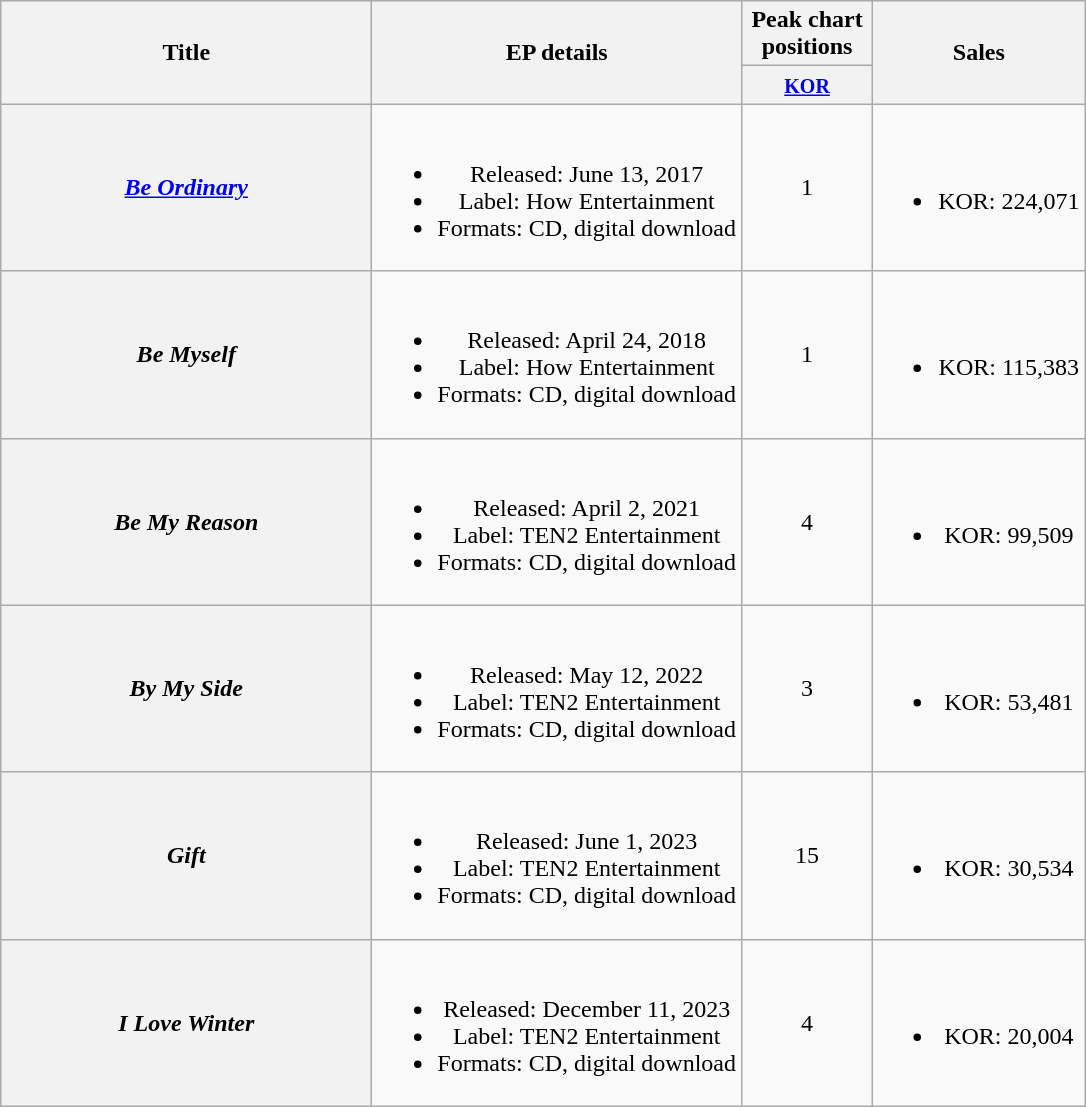<table class="wikitable plainrowheaders" style="text-align:center;">
<tr>
<th scope="col" rowspan="2" style="width:15em;">Title</th>
<th scope="col" rowspan="2">EP details</th>
<th scope="col" colspan="1" style="width:5em;">Peak chart positions</th>
<th scope="col" rowspan="2">Sales</th>
</tr>
<tr>
<th><small><a href='#'>KOR</a></small><br></th>
</tr>
<tr>
<th scope="row"><em><a href='#'>Be Ordinary</a></em></th>
<td><br><ul><li>Released: June 13, 2017</li><li>Label: How Entertainment</li><li>Formats: CD, digital download</li></ul></td>
<td>1</td>
<td><br><ul><li>KOR: 224,071</li></ul></td>
</tr>
<tr>
<th scope="row"><em>Be Myself</em></th>
<td><br><ul><li>Released: April 24, 2018</li><li>Label: How Entertainment</li><li>Formats: CD, digital download</li></ul></td>
<td>1</td>
<td><br><ul><li>KOR: 115,383</li></ul></td>
</tr>
<tr>
<th scope="row"><em>Be My Reason</em></th>
<td><br><ul><li>Released: April 2, 2021</li><li>Label: TEN2 Entertainment</li><li>Formats: CD, digital download</li></ul></td>
<td>4</td>
<td><br><ul><li>KOR: 99,509</li></ul></td>
</tr>
<tr>
<th scope="row"><em>By My Side</em></th>
<td><br><ul><li>Released: May 12, 2022</li><li>Label: TEN2 Entertainment</li><li>Formats: CD, digital download</li></ul></td>
<td>3</td>
<td><br><ul><li>KOR: 53,481</li></ul></td>
</tr>
<tr>
<th scope="row"><em>Gift</em></th>
<td><br><ul><li>Released: June 1, 2023</li><li>Label: TEN2 Entertainment</li><li>Formats: CD, digital download</li></ul></td>
<td>15</td>
<td><br><ul><li>KOR: 30,534</li></ul></td>
</tr>
<tr>
<th scope="row"><em>I Love Winter</em></th>
<td><br><ul><li>Released: December 11, 2023</li><li>Label: TEN2 Entertainment</li><li>Formats: CD, digital download</li></ul></td>
<td>4</td>
<td><br><ul><li>KOR: 20,004</li></ul></td>
</tr>
</table>
